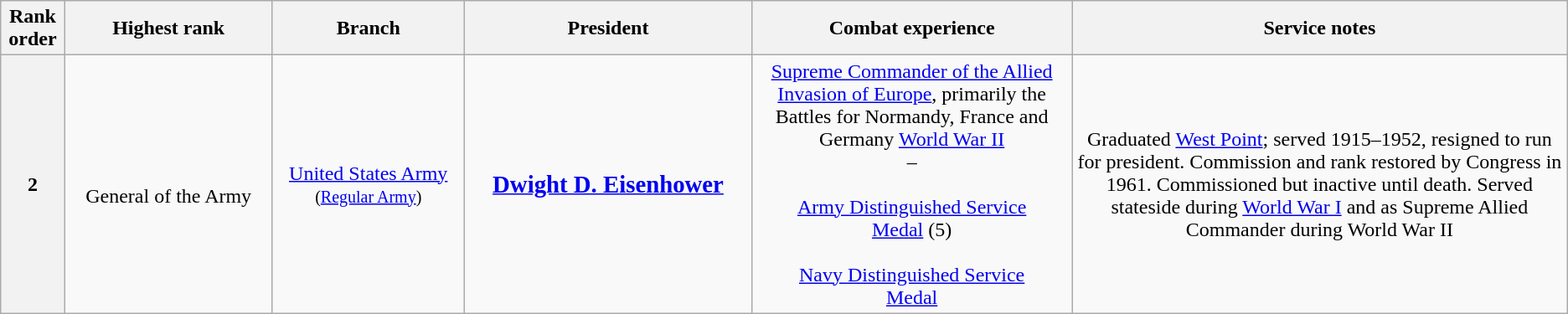<table class=wikitable style="text-align:center;">
<tr style="vertical-align:middle;">
<th width="4%">Rank order</th>
<th width="13%">Highest rank</th>
<th width="12%">Branch</th>
<th width="18%">President</th>
<th width="20%">Combat experience</th>
<th width="31%">Service notes</th>
</tr>
<tr>
<th>2</th>
<td><br>General of the Army</td>
<td><a href='#'>United States Army</a><br><small>(<a href='#'>Regular Army</a>)</small></td>
<td><big><strong><a href='#'>Dwight D. Eisenhower</a></strong></big></td>
<td><a href='#'>Supreme Commander of the Allied Invasion of Europe</a>, primarily the Battles for Normandy, France and Germany <a href='#'>World War II</a><br>–<br><br><a href='#'>Army Distinguished Service<br> Medal</a> (5)<br><br><a href='#'>Navy Distinguished Service<br> Medal</a></td>
<td>Graduated <a href='#'>West Point</a>; served 1915–1952, resigned to run for president. Commission and rank restored by Congress in 1961. Commissioned but inactive until death. Served stateside during <a href='#'>World War I</a> and as Supreme Allied Commander during World War II</td>
</tr>
</table>
